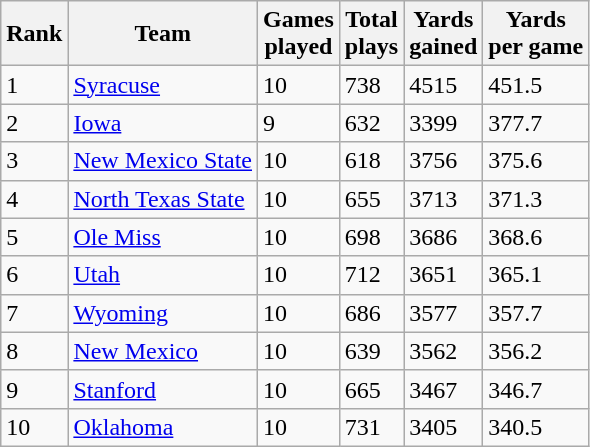<table class="wikitable sortable">
<tr>
<th>Rank</th>
<th>Team</th>
<th>Games<br>played</th>
<th>Total<br>plays</th>
<th>Yards<br>gained</th>
<th>Yards<br>per game</th>
</tr>
<tr>
<td>1</td>
<td><a href='#'>Syracuse</a></td>
<td>10</td>
<td>738</td>
<td>4515</td>
<td>451.5</td>
</tr>
<tr>
<td>2</td>
<td><a href='#'>Iowa</a></td>
<td>9</td>
<td>632</td>
<td>3399</td>
<td>377.7</td>
</tr>
<tr>
<td>3</td>
<td><a href='#'>New Mexico State</a></td>
<td>10</td>
<td>618</td>
<td>3756</td>
<td>375.6</td>
</tr>
<tr>
<td>4</td>
<td><a href='#'>North Texas State</a></td>
<td>10</td>
<td>655</td>
<td>3713</td>
<td>371.3</td>
</tr>
<tr>
<td>5</td>
<td><a href='#'>Ole Miss</a></td>
<td>10</td>
<td>698</td>
<td>3686</td>
<td>368.6</td>
</tr>
<tr>
<td>6</td>
<td><a href='#'>Utah</a></td>
<td>10</td>
<td>712</td>
<td>3651</td>
<td>365.1</td>
</tr>
<tr>
<td>7</td>
<td><a href='#'>Wyoming</a></td>
<td>10</td>
<td>686</td>
<td>3577</td>
<td>357.7</td>
</tr>
<tr>
<td>8</td>
<td><a href='#'>New Mexico</a></td>
<td>10</td>
<td>639</td>
<td>3562</td>
<td>356.2</td>
</tr>
<tr>
<td>9</td>
<td><a href='#'>Stanford</a></td>
<td>10</td>
<td>665</td>
<td>3467</td>
<td>346.7</td>
</tr>
<tr>
<td>10</td>
<td><a href='#'>Oklahoma</a></td>
<td>10</td>
<td>731</td>
<td>3405</td>
<td>340.5</td>
</tr>
</table>
